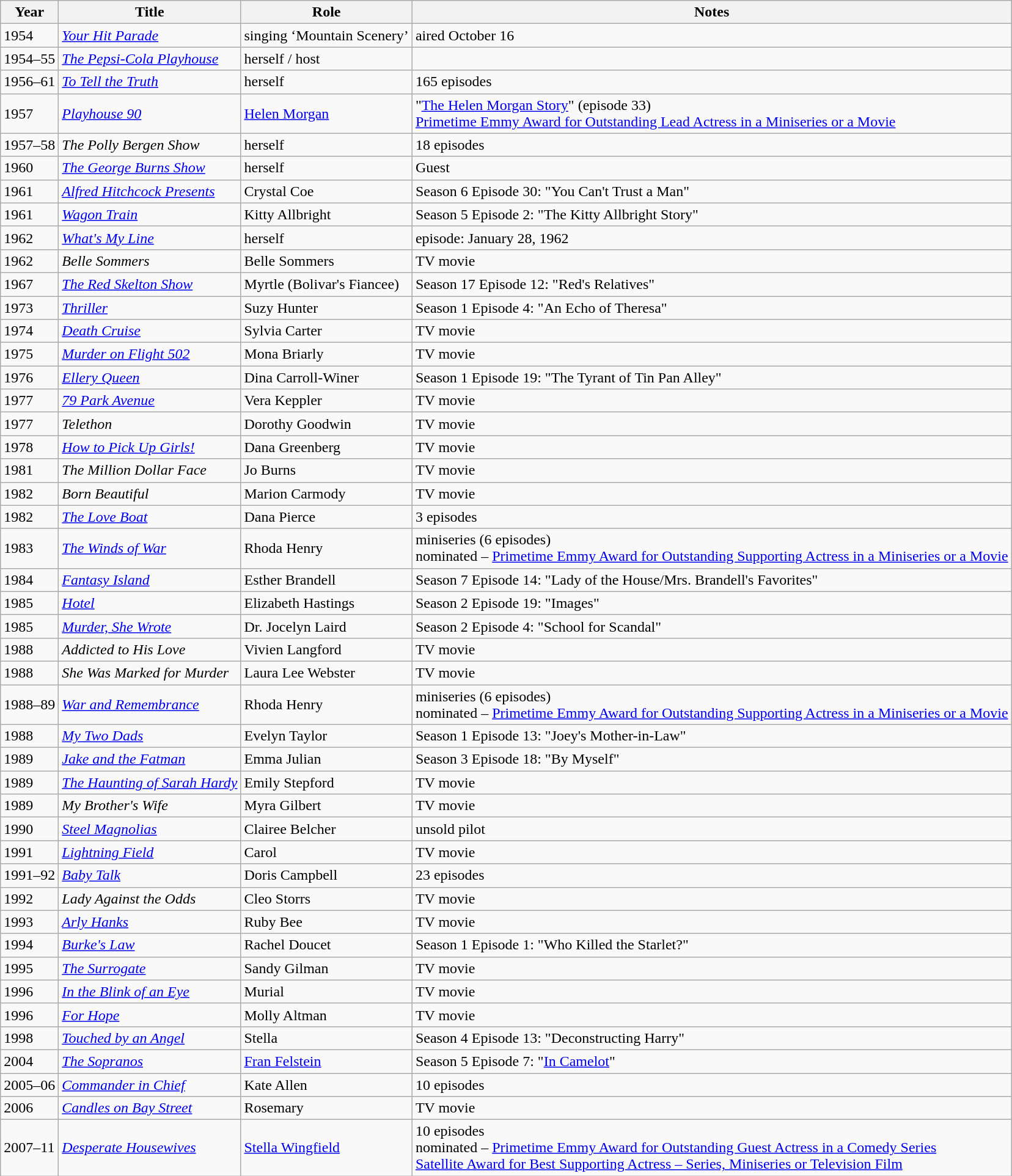<table class="wikitable sortable">
<tr>
<th>Year</th>
<th>Title</th>
<th>Role</th>
<th class="unsortable">Notes</th>
</tr>
<tr>
<td>1954</td>
<td><em><a href='#'>Your Hit Parade</a></em></td>
<td>singing ‘Mountain Scenery’</td>
<td>aired October 16</td>
</tr>
<tr>
<td>1954–55</td>
<td><em><a href='#'>The Pepsi-Cola Playhouse</a></em></td>
<td>herself / host</td>
<td></td>
</tr>
<tr>
<td>1956–61</td>
<td><em><a href='#'>To Tell the Truth</a></em></td>
<td>herself</td>
<td>165 episodes</td>
</tr>
<tr>
<td>1957</td>
<td><em><a href='#'>Playhouse 90</a></em></td>
<td><a href='#'>Helen Morgan</a></td>
<td>"<a href='#'>The Helen Morgan Story</a>" (episode 33)<br><a href='#'>Primetime Emmy Award for Outstanding Lead Actress in a Miniseries or a Movie</a></td>
</tr>
<tr>
<td>1957–58</td>
<td><em>The Polly Bergen Show</em></td>
<td>herself</td>
<td>18 episodes</td>
</tr>
<tr>
<td>1960</td>
<td><em><a href='#'>The George Burns Show</a></em></td>
<td>herself</td>
<td>Guest</td>
</tr>
<tr>
<td>1961</td>
<td><em><a href='#'>Alfred Hitchcock Presents</a></em></td>
<td>Crystal Coe</td>
<td>Season 6 Episode 30: "You Can't Trust a Man"</td>
</tr>
<tr>
<td>1961</td>
<td><em><a href='#'>Wagon Train</a></em></td>
<td>Kitty Allbright</td>
<td>Season 5 Episode 2: "The Kitty Allbright Story"</td>
</tr>
<tr>
<td>1962</td>
<td><em><a href='#'>What's My Line</a></em></td>
<td>herself</td>
<td>episode: January 28, 1962</td>
</tr>
<tr>
<td>1962</td>
<td><em>Belle Sommers</em></td>
<td>Belle Sommers</td>
<td>TV movie</td>
</tr>
<tr>
<td>1967</td>
<td><em><a href='#'>The Red Skelton Show</a></em></td>
<td>Myrtle (Bolivar's Fiancee)</td>
<td>Season 17 Episode 12: "Red's Relatives"</td>
</tr>
<tr>
<td>1973</td>
<td><em><a href='#'>Thriller</a></em></td>
<td>Suzy Hunter</td>
<td>Season 1 Episode 4: "An Echo of Theresa"</td>
</tr>
<tr>
<td>1974</td>
<td><em><a href='#'>Death Cruise</a></em></td>
<td>Sylvia Carter</td>
<td>TV movie</td>
</tr>
<tr>
<td>1975</td>
<td><em><a href='#'>Murder on Flight 502</a></em></td>
<td>Mona Briarly</td>
<td>TV movie</td>
</tr>
<tr>
<td>1976</td>
<td><em><a href='#'> Ellery Queen</a></em></td>
<td>Dina Carroll-Winer</td>
<td>Season 1 Episode 19: "The Tyrant of Tin Pan Alley"</td>
</tr>
<tr>
<td>1977</td>
<td><em><a href='#'>79 Park Avenue</a></em></td>
<td>Vera Keppler</td>
<td>TV movie</td>
</tr>
<tr>
<td>1977</td>
<td><em>Telethon</em></td>
<td>Dorothy Goodwin</td>
<td>TV movie</td>
</tr>
<tr>
<td>1978</td>
<td><em><a href='#'>How to Pick Up Girls!</a></em></td>
<td>Dana Greenberg</td>
<td>TV movie</td>
</tr>
<tr>
<td>1981</td>
<td><em>The Million Dollar Face</em></td>
<td>Jo Burns</td>
<td>TV movie</td>
</tr>
<tr>
<td>1982</td>
<td><em>Born Beautiful</em></td>
<td>Marion Carmody</td>
<td>TV movie</td>
</tr>
<tr>
<td>1982</td>
<td><em><a href='#'>The Love Boat</a></em></td>
<td>Dana Pierce</td>
<td>3 episodes</td>
</tr>
<tr>
<td>1983</td>
<td><em><a href='#'>The Winds of War</a></em></td>
<td>Rhoda Henry</td>
<td>miniseries (6 episodes)<br>nominated – <a href='#'>Primetime Emmy Award for Outstanding Supporting Actress in a Miniseries or a Movie</a></td>
</tr>
<tr>
<td>1984</td>
<td><em><a href='#'>Fantasy Island</a></em></td>
<td>Esther Brandell</td>
<td>Season 7 Episode 14: "Lady of the House/Mrs. Brandell's Favorites"</td>
</tr>
<tr>
<td>1985</td>
<td><em><a href='#'>Hotel</a></em></td>
<td>Elizabeth Hastings</td>
<td>Season 2 Episode 19: "Images"</td>
</tr>
<tr>
<td>1985</td>
<td><em><a href='#'>Murder, She Wrote</a></em></td>
<td>Dr. Jocelyn Laird</td>
<td>Season 2 Episode 4: "School for Scandal"</td>
</tr>
<tr>
<td>1988</td>
<td><em>Addicted to His Love</em></td>
<td>Vivien Langford</td>
<td>TV movie</td>
</tr>
<tr>
<td>1988</td>
<td><em>She Was Marked for Murder</em></td>
<td>Laura Lee Webster</td>
<td>TV movie</td>
</tr>
<tr>
<td>1988–89</td>
<td><em><a href='#'>War and Remembrance</a></em></td>
<td>Rhoda Henry</td>
<td>miniseries (6 episodes)<br>nominated – <a href='#'>Primetime Emmy Award for Outstanding Supporting Actress in a Miniseries or a Movie</a></td>
</tr>
<tr>
<td>1988</td>
<td><em><a href='#'>My Two Dads</a></em></td>
<td>Evelyn Taylor</td>
<td>Season 1 Episode 13: "Joey's Mother-in-Law"</td>
</tr>
<tr>
<td>1989</td>
<td><em><a href='#'>Jake and the Fatman</a></em></td>
<td>Emma Julian</td>
<td>Season 3 Episode 18: "By Myself"</td>
</tr>
<tr>
<td>1989</td>
<td><em><a href='#'>The Haunting of Sarah Hardy</a></em></td>
<td>Emily Stepford</td>
<td>TV movie</td>
</tr>
<tr>
<td>1989</td>
<td><em>My Brother's Wife</em></td>
<td>Myra Gilbert</td>
<td>TV movie</td>
</tr>
<tr>
<td>1990</td>
<td><em><a href='#'>Steel Magnolias</a></em></td>
<td>Clairee Belcher</td>
<td>unsold pilot</td>
</tr>
<tr>
<td>1991</td>
<td><em><a href='#'>Lightning Field</a></em></td>
<td>Carol</td>
<td>TV movie</td>
</tr>
<tr>
<td>1991–92</td>
<td><em><a href='#'>Baby Talk</a></em></td>
<td>Doris Campbell</td>
<td>23 episodes</td>
</tr>
<tr>
<td>1992</td>
<td><em>Lady Against the Odds</em></td>
<td>Cleo Storrs</td>
<td>TV movie</td>
</tr>
<tr>
<td>1993</td>
<td><em><a href='#'>Arly Hanks</a></em></td>
<td>Ruby Bee</td>
<td>TV movie</td>
</tr>
<tr>
<td>1994</td>
<td><em><a href='#'>Burke's Law</a></em></td>
<td>Rachel Doucet</td>
<td>Season 1 Episode 1: "Who Killed the Starlet?"</td>
</tr>
<tr>
<td>1995</td>
<td><em><a href='#'>The Surrogate</a></em></td>
<td>Sandy Gilman</td>
<td>TV movie</td>
</tr>
<tr>
<td>1996</td>
<td><em><a href='#'>In the Blink of an Eye</a></em></td>
<td>Murial</td>
<td>TV movie</td>
</tr>
<tr>
<td>1996</td>
<td><em><a href='#'>For Hope</a></em></td>
<td>Molly Altman</td>
<td>TV movie</td>
</tr>
<tr>
<td>1998</td>
<td><em><a href='#'>Touched by an Angel</a></em></td>
<td>Stella</td>
<td>Season 4 Episode 13: "Deconstructing Harry"</td>
</tr>
<tr>
<td>2004</td>
<td><em><a href='#'>The Sopranos</a></em></td>
<td><a href='#'>Fran Felstein</a></td>
<td>Season 5 Episode 7: "<a href='#'>In Camelot</a>"</td>
</tr>
<tr>
<td>2005–06</td>
<td><em><a href='#'>Commander in Chief</a></em></td>
<td>Kate Allen</td>
<td>10 episodes</td>
</tr>
<tr>
<td>2006</td>
<td><em><a href='#'>Candles on Bay Street</a></em></td>
<td>Rosemary</td>
<td>TV movie</td>
</tr>
<tr>
<td>2007–11</td>
<td><em><a href='#'>Desperate Housewives</a></em></td>
<td><a href='#'>Stella Wingfield</a></td>
<td>10 episodes<br>nominated – <a href='#'>Primetime Emmy Award for Outstanding Guest Actress in a Comedy Series</a><br><a href='#'>Satellite Award for Best Supporting Actress – Series, Miniseries or Television Film</a></td>
</tr>
</table>
